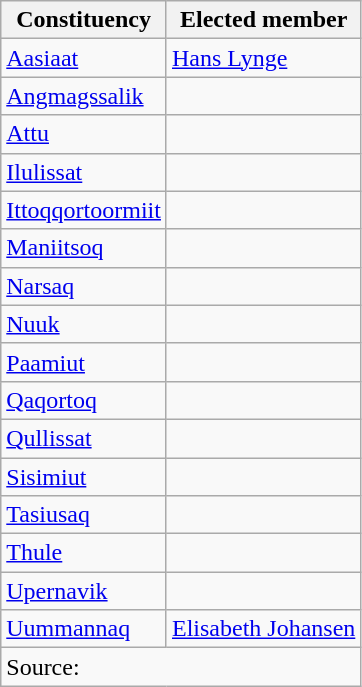<table class=wikitable>
<tr>
<th>Constituency</th>
<th>Elected member</th>
</tr>
<tr>
<td><a href='#'>Aasiaat</a></td>
<td><a href='#'>Hans Lynge</a></td>
</tr>
<tr>
<td><a href='#'>Angmagssalik</a></td>
<td></td>
</tr>
<tr>
<td><a href='#'>Attu</a></td>
<td></td>
</tr>
<tr>
<td><a href='#'>Ilulissat</a></td>
<td></td>
</tr>
<tr>
<td><a href='#'>Ittoqqortoormiit</a></td>
<td></td>
</tr>
<tr>
<td><a href='#'>Maniitsoq</a></td>
<td></td>
</tr>
<tr>
<td><a href='#'>Narsaq</a></td>
<td></td>
</tr>
<tr>
<td><a href='#'>Nuuk</a></td>
<td></td>
</tr>
<tr>
<td><a href='#'>Paamiut</a></td>
<td></td>
</tr>
<tr>
<td><a href='#'>Qaqortoq</a></td>
<td></td>
</tr>
<tr>
<td><a href='#'>Qullissat</a></td>
<td></td>
</tr>
<tr>
<td><a href='#'>Sisimiut</a></td>
<td></td>
</tr>
<tr>
<td><a href='#'>Tasiusaq</a></td>
<td></td>
</tr>
<tr>
<td><a href='#'>Thule</a></td>
<td></td>
</tr>
<tr>
<td><a href='#'>Upernavik</a></td>
<td></td>
</tr>
<tr>
<td><a href='#'>Uummannaq</a></td>
<td><a href='#'>Elisabeth Johansen</a></td>
</tr>
<tr>
<td colspan=2>Source: </td>
</tr>
</table>
